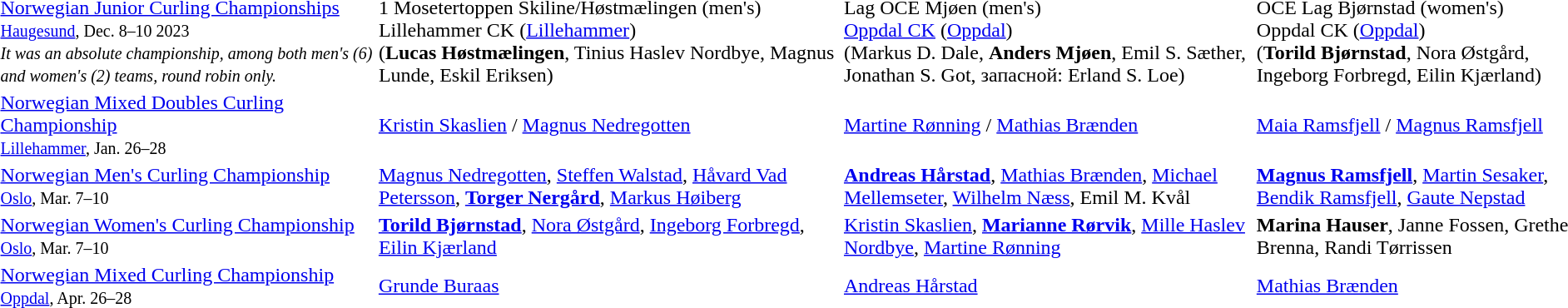<table>
<tr>
<td><a href='#'>Norwegian Junior Curling Championships</a> <br><small><a href='#'>Haugesund</a>, Dec. 8–10 2023</small> <br> <small><em>It was an absolute championship, among both men's (6) and women's (2) teams, round robin only.</em></small></td>
<td>1 Mosetertoppen Skiline/Høstmælingen (men's)<br>Lillehammer CK (<a href='#'>Lillehammer</a>)<br>(<strong>Lucas Høstmælingen</strong>, Tinius Haslev Nordbye, Magnus Lunde, Eskil Eriksen)</td>
<td>Lag OCE Mjøen (men's)<br><a href='#'>Oppdal CK</a> (<a href='#'>Oppdal</a>)<br>(Markus D. Dale, <strong>Anders Mjøen</strong>, Emil S. Sæther, Jonathan S. Got, запасной: Erland S. Loe)</td>
<td>OCE Lag Bjørnstad (women's)<br>Oppdal CK (<a href='#'>Oppdal</a>)<br>(<strong>Torild Bjørnstad</strong>, Nora Østgård, Ingeborg Forbregd, Eilin Kjærland)</td>
</tr>
<tr>
<td><a href='#'>Norwegian Mixed Doubles Curling Championship</a> <br><small><a href='#'>Lillehammer</a>, Jan. 26–28</small></td>
<td><a href='#'>Kristin Skaslien</a> / <a href='#'>Magnus Nedregotten</a></td>
<td><a href='#'>Martine Rønning</a> / <a href='#'>Mathias Brænden</a></td>
<td><a href='#'>Maia Ramsfjell</a> / <a href='#'>Magnus Ramsfjell</a></td>
</tr>
<tr>
<td><a href='#'>Norwegian Men's Curling Championship</a> <br> <small><a href='#'>Oslo</a>, Mar. 7–10</small></td>
<td><a href='#'>Magnus Nedregotten</a>, <a href='#'>Steffen Walstad</a>, <a href='#'>Håvard Vad Petersson</a>, <strong><a href='#'>Torger Nergård</a></strong>, <a href='#'>Markus Høiberg</a></td>
<td><strong><a href='#'>Andreas Hårstad</a></strong>, <a href='#'>Mathias Brænden</a>, <a href='#'>Michael Mellemseter</a>, <a href='#'>Wilhelm Næss</a>, Emil M. Kvål</td>
<td><strong><a href='#'>Magnus Ramsfjell</a></strong>, <a href='#'>Martin Sesaker</a>, <a href='#'>Bendik Ramsfjell</a>, <a href='#'>Gaute Nepstad</a></td>
</tr>
<tr>
<td><a href='#'>Norwegian Women's Curling Championship</a> <br> <small><a href='#'>Oslo</a>, Mar. 7–10</small></td>
<td><strong><a href='#'>Torild Bjørnstad</a></strong>, <a href='#'>Nora Østgård</a>, <a href='#'>Ingeborg Forbregd</a>, <a href='#'>Eilin Kjærland</a></td>
<td><a href='#'>Kristin Skaslien</a>, <strong><a href='#'>Marianne Rørvik</a></strong>, <a href='#'>Mille Haslev Nordbye</a>, <a href='#'>Martine Rønning</a></td>
<td><strong>Marina Hauser</strong>, Janne Fossen, Grethe Brenna, Randi Tørrissen</td>
</tr>
<tr>
<td><a href='#'>Norwegian Mixed Curling Championship</a> <br> <small><a href='#'>Oppdal</a>, Apr. 26–28</small></td>
<td><a href='#'>Grunde Buraas</a></td>
<td><a href='#'>Andreas Hårstad</a></td>
<td><a href='#'>Mathias Brænden</a></td>
</tr>
</table>
